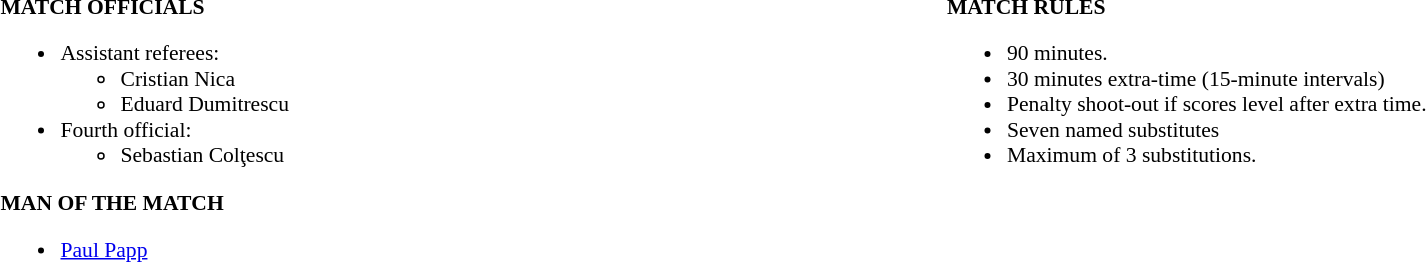<table width=100% style="font-size: 90%">
<tr>
<td width=50% valign=top><br><strong>MATCH OFFICIALS</strong><ul><li>Assistant referees:<ul><li> Cristian Nica</li><li> Eduard Dumitrescu</li></ul></li><li>Fourth official:<ul><li> Sebastian Colţescu</li></ul></li></ul><strong>MAN OF THE MATCH</strong><ul><li> <a href='#'>Paul Papp</a></li></ul></td>
<td width=50% valign=top><br><strong>MATCH RULES</strong><ul><li>90 minutes.</li><li>30 minutes extra-time (15-minute intervals)</li><li>Penalty shoot-out if scores level after extra time.</li><li>Seven named substitutes</li><li>Maximum of 3 substitutions.</li></ul></td>
</tr>
</table>
